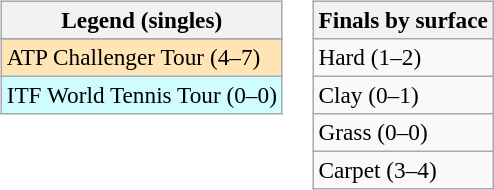<table>
<tr valign=top>
<td><br><table class=wikitable style=font-size:97%>
<tr>
<th>Legend (singles)</th>
</tr>
<tr bgcolor=e5d1cb>
</tr>
<tr bgcolor=moccasin>
<td>ATP Challenger Tour (4–7)</td>
</tr>
<tr bgcolor=cffcff>
<td>ITF World Tennis Tour (0–0)</td>
</tr>
</table>
</td>
<td><br><table class=wikitable style=font-size:97%>
<tr>
<th>Finals by surface</th>
</tr>
<tr>
<td>Hard (1–2)</td>
</tr>
<tr>
<td>Clay (0–1)</td>
</tr>
<tr>
<td>Grass (0–0)</td>
</tr>
<tr>
<td>Carpet (3–4)</td>
</tr>
</table>
</td>
</tr>
</table>
